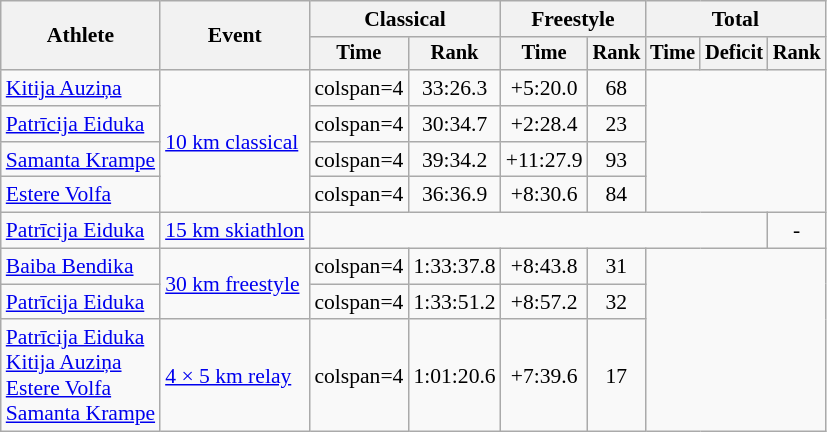<table class=wikitable style="text-align:center; font-size:90%">
<tr>
<th rowspan=2>Athlete</th>
<th rowspan=2>Event</th>
<th colspan=2>Classical</th>
<th colspan=2>Freestyle</th>
<th colspan=3>Total</th>
</tr>
<tr style="font-size:95%">
<th>Time</th>
<th>Rank</th>
<th>Time</th>
<th>Rank</th>
<th>Time</th>
<th>Deficit</th>
<th>Rank</th>
</tr>
<tr>
<td align=left><a href='#'>Kitija Auziņa</a></td>
<td align=left rowspan=4><a href='#'>10 km classical</a></td>
<td>colspan=4 </td>
<td>33:26.3</td>
<td>+5:20.0</td>
<td>68</td>
</tr>
<tr>
<td align=left><a href='#'>Patrīcija Eiduka</a></td>
<td>colspan=4 </td>
<td>30:34.7</td>
<td>+2:28.4</td>
<td>23</td>
</tr>
<tr>
<td align=left><a href='#'>Samanta Krampe</a></td>
<td>colspan=4 </td>
<td>39:34.2</td>
<td>+11:27.9</td>
<td>93</td>
</tr>
<tr>
<td align=left><a href='#'>Estere Volfa</a></td>
<td>colspan=4 </td>
<td>36:36.9</td>
<td>+8:30.6</td>
<td>84</td>
</tr>
<tr>
<td align=left><a href='#'>Patrīcija Eiduka</a></td>
<td align=left><a href='#'>15 km skiathlon</a></td>
<td colspan=6></td>
<td>-</td>
</tr>
<tr>
<td align=left><a href='#'>Baiba Bendika</a></td>
<td align=left rowspan=2><a href='#'>30 km freestyle</a></td>
<td>colspan=4 </td>
<td>1:33:37.8</td>
<td>+8:43.8</td>
<td>31</td>
</tr>
<tr>
<td align=left><a href='#'>Patrīcija Eiduka</a></td>
<td>colspan=4 </td>
<td>1:33:51.2</td>
<td>+8:57.2</td>
<td>32</td>
</tr>
<tr>
<td align=left><a href='#'>Patrīcija Eiduka</a><br><a href='#'>Kitija Auziņa</a><br><a href='#'>Estere Volfa</a><br><a href='#'>Samanta Krampe</a></td>
<td align=left><a href='#'>4 × 5 km relay</a></td>
<td>colspan=4 </td>
<td>1:01:20.6</td>
<td>+7:39.6</td>
<td>17</td>
</tr>
</table>
